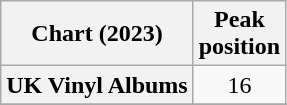<table class="wikitable sortable plainrowheaders" style="text-align:center">
<tr>
<th scope="col">Chart (2023)</th>
<th scope="col">Peak<br>position</th>
</tr>
<tr>
<th scope="row">UK Vinyl Albums </th>
<td>16</td>
</tr>
<tr>
</tr>
</table>
